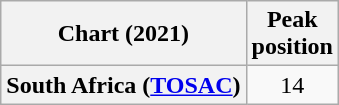<table class="wikitable sortable plainrowheaders" style="text-align:center">
<tr>
<th scope="col">Chart (2021)</th>
<th scope="col">Peak<br>position</th>
</tr>
<tr>
<th scope="row">South Africa (<a href='#'>TOSAC</a>)</th>
<td>14</td>
</tr>
</table>
